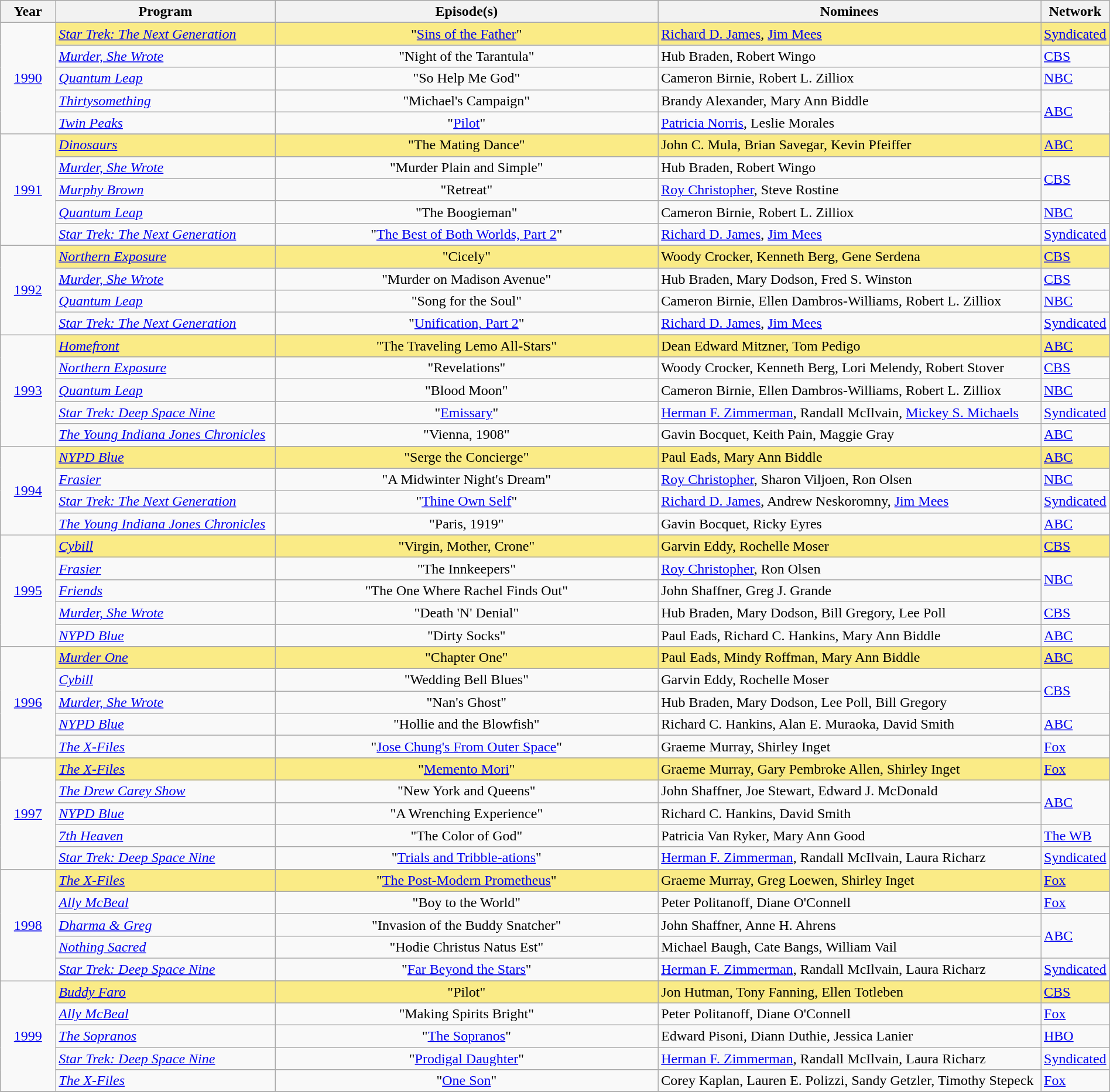<table class="wikitable" style="width:100%">
<tr bgcolor="#bebebe">
<th width="5%">Year</th>
<th width="20%">Program</th>
<th width="35%">Episode(s)</th>
<th width="35%">Nominees</th>
<th width="5%">Network</th>
</tr>
<tr>
<td rowspan=6 style="text-align:center"><a href='#'>1990</a><br></td>
</tr>
<tr style="background:#FAEB86">
<td><em><a href='#'>Star Trek: The Next Generation</a></em></td>
<td align=center>"<a href='#'>Sins of the Father</a>"</td>
<td><a href='#'>Richard D. James</a>, <a href='#'>Jim Mees</a></td>
<td><a href='#'>Syndicated</a></td>
</tr>
<tr>
<td><em><a href='#'>Murder, She Wrote</a></em></td>
<td align=center>"Night of the Tarantula"</td>
<td>Hub Braden, Robert Wingo</td>
<td><a href='#'>CBS</a></td>
</tr>
<tr>
<td><em><a href='#'>Quantum Leap</a></em></td>
<td align=center>"So Help Me God"</td>
<td>Cameron Birnie, Robert L. Zilliox</td>
<td><a href='#'>NBC</a></td>
</tr>
<tr>
<td><em><a href='#'>Thirtysomething</a></em></td>
<td align=center>"Michael's Campaign"</td>
<td>Brandy Alexander, Mary Ann Biddle</td>
<td rowspan=2><a href='#'>ABC</a></td>
</tr>
<tr>
<td><em><a href='#'>Twin Peaks</a></em></td>
<td align=center>"<a href='#'>Pilot</a>"</td>
<td><a href='#'>Patricia Norris</a>, Leslie Morales</td>
</tr>
<tr>
<td rowspan=6 style="text-align:center"><a href='#'>1991</a><br></td>
</tr>
<tr style="background:#FAEB86">
<td><em><a href='#'>Dinosaurs</a></em></td>
<td align=center>"The Mating Dance"</td>
<td>John C. Mula, Brian Savegar, Kevin Pfeiffer</td>
<td><a href='#'>ABC</a></td>
</tr>
<tr>
<td><em><a href='#'>Murder, She Wrote</a></em></td>
<td align=center>"Murder Plain and Simple"</td>
<td>Hub Braden, Robert Wingo</td>
<td rowspan=2><a href='#'>CBS</a></td>
</tr>
<tr>
<td><em><a href='#'>Murphy Brown</a></em></td>
<td align=center>"Retreat"</td>
<td><a href='#'>Roy Christopher</a>, Steve Rostine</td>
</tr>
<tr>
<td><em><a href='#'>Quantum Leap</a></em></td>
<td align=center>"The Boogieman"</td>
<td>Cameron Birnie, Robert L. Zilliox</td>
<td><a href='#'>NBC</a></td>
</tr>
<tr>
<td><em><a href='#'>Star Trek: The Next Generation</a></em></td>
<td align=center>"<a href='#'>The Best of Both Worlds, Part 2</a>"</td>
<td><a href='#'>Richard D. James</a>, <a href='#'>Jim Mees</a></td>
<td><a href='#'>Syndicated</a></td>
</tr>
<tr>
<td rowspan=5 style="text-align:center"><a href='#'>1992</a><br></td>
</tr>
<tr style="background:#FAEB86">
<td><em><a href='#'>Northern Exposure</a></em></td>
<td align=center>"Cicely"</td>
<td>Woody Crocker, Kenneth Berg, Gene Serdena</td>
<td><a href='#'>CBS</a></td>
</tr>
<tr>
<td><em><a href='#'>Murder, She Wrote</a></em></td>
<td align=center>"Murder on Madison Avenue"</td>
<td>Hub Braden, Mary Dodson, Fred S. Winston</td>
<td><a href='#'>CBS</a></td>
</tr>
<tr>
<td><em><a href='#'>Quantum Leap</a></em></td>
<td align=center>"Song for the Soul"</td>
<td>Cameron Birnie, Ellen Dambros-Williams, Robert L. Zilliox</td>
<td><a href='#'>NBC</a></td>
</tr>
<tr>
<td><em><a href='#'>Star Trek: The Next Generation</a></em></td>
<td align=center>"<a href='#'>Unification, Part 2</a>"</td>
<td><a href='#'>Richard D. James</a>, <a href='#'>Jim Mees</a></td>
<td><a href='#'>Syndicated</a></td>
</tr>
<tr>
<td rowspan=6 style="text-align:center"><a href='#'>1993</a><br></td>
</tr>
<tr style="background:#FAEB86">
<td><em><a href='#'>Homefront</a></em></td>
<td align=center>"The Traveling Lemo All-Stars"</td>
<td>Dean Edward Mitzner, Tom Pedigo</td>
<td><a href='#'>ABC</a></td>
</tr>
<tr>
<td><em><a href='#'>Northern Exposure</a></em></td>
<td align=center>"Revelations"</td>
<td>Woody Crocker, Kenneth Berg, Lori Melendy, Robert Stover</td>
<td><a href='#'>CBS</a></td>
</tr>
<tr>
<td><em><a href='#'>Quantum Leap</a></em></td>
<td align=center>"Blood Moon"</td>
<td>Cameron Birnie, Ellen Dambros-Williams, Robert L. Zilliox</td>
<td><a href='#'>NBC</a></td>
</tr>
<tr>
<td><em><a href='#'>Star Trek: Deep Space Nine</a></em></td>
<td align=center>"<a href='#'>Emissary</a>"</td>
<td><a href='#'>Herman F. Zimmerman</a>, Randall McIlvain, <a href='#'>Mickey S. Michaels</a></td>
<td><a href='#'>Syndicated</a></td>
</tr>
<tr>
<td><em><a href='#'>The Young Indiana Jones Chronicles</a></em></td>
<td align=center>"Vienna, 1908"</td>
<td>Gavin Bocquet, Keith Pain, Maggie Gray</td>
<td><a href='#'>ABC</a></td>
</tr>
<tr>
<td rowspan=5 style="text-align:center"><a href='#'>1994</a><br></td>
</tr>
<tr style="background:#FAEB86">
<td><em><a href='#'>NYPD Blue</a></em></td>
<td align=center>"Serge the Concierge"</td>
<td>Paul Eads, Mary Ann Biddle</td>
<td><a href='#'>ABC</a></td>
</tr>
<tr>
<td><em><a href='#'>Frasier</a></em></td>
<td align=center>"A Midwinter Night's Dream"</td>
<td><a href='#'>Roy Christopher</a>, Sharon Viljoen, Ron Olsen</td>
<td><a href='#'>NBC</a></td>
</tr>
<tr>
<td><em><a href='#'>Star Trek: The Next Generation</a></em></td>
<td align=center>"<a href='#'>Thine Own Self</a>"</td>
<td><a href='#'>Richard D. James</a>, Andrew Neskoromny, <a href='#'>Jim Mees</a></td>
<td><a href='#'>Syndicated</a></td>
</tr>
<tr>
<td><em><a href='#'>The Young Indiana Jones Chronicles</a></em></td>
<td align=center>"Paris, 1919"</td>
<td>Gavin Bocquet, Ricky Eyres</td>
<td><a href='#'>ABC</a></td>
</tr>
<tr>
<td rowspan=6 style="text-align:center"><a href='#'>1995</a><br></td>
</tr>
<tr style="background:#FAEB86">
<td><em><a href='#'>Cybill</a></em></td>
<td align=center>"Virgin, Mother, Crone"</td>
<td>Garvin Eddy, Rochelle Moser</td>
<td><a href='#'>CBS</a></td>
</tr>
<tr>
<td><em><a href='#'>Frasier</a></em></td>
<td align=center>"The Innkeepers"</td>
<td><a href='#'>Roy Christopher</a>, Ron Olsen</td>
<td rowspan=2><a href='#'>NBC</a></td>
</tr>
<tr>
<td><em><a href='#'>Friends</a></em></td>
<td align=center>"The One Where Rachel Finds Out"</td>
<td>John Shaffner, Greg J. Grande</td>
</tr>
<tr>
<td><em><a href='#'>Murder, She Wrote</a></em></td>
<td align=center>"Death 'N' Denial"</td>
<td>Hub Braden, Mary Dodson, Bill Gregory, Lee Poll</td>
<td><a href='#'>CBS</a></td>
</tr>
<tr>
<td><em><a href='#'>NYPD Blue</a></em></td>
<td align=center>"Dirty Socks"</td>
<td>Paul Eads, Richard C. Hankins, Mary Ann Biddle</td>
<td><a href='#'>ABC</a></td>
</tr>
<tr>
<td rowspan=6 style="text-align:center"><a href='#'>1996</a><br></td>
</tr>
<tr style="background:#FAEB86">
<td><em><a href='#'>Murder One</a></em></td>
<td align=center>"Chapter One"</td>
<td>Paul Eads, Mindy Roffman, Mary Ann Biddle</td>
<td><a href='#'>ABC</a></td>
</tr>
<tr>
<td><em><a href='#'>Cybill</a></em></td>
<td align=center>"Wedding Bell Blues"</td>
<td>Garvin Eddy, Rochelle Moser</td>
<td rowspan=2><a href='#'>CBS</a></td>
</tr>
<tr>
<td><em><a href='#'>Murder, She Wrote</a></em></td>
<td align=center>"Nan's Ghost"</td>
<td>Hub Braden, Mary Dodson, Lee Poll, Bill Gregory</td>
</tr>
<tr>
<td><em><a href='#'>NYPD Blue</a></em></td>
<td align=center>"Hollie and the Blowfish"</td>
<td>Richard C. Hankins, Alan E. Muraoka, David Smith</td>
<td><a href='#'>ABC</a></td>
</tr>
<tr>
<td><em><a href='#'>The X-Files</a></em></td>
<td align=center>"<a href='#'>Jose Chung's From Outer Space</a>"</td>
<td>Graeme Murray, Shirley Inget</td>
<td><a href='#'>Fox</a></td>
</tr>
<tr>
<td rowspan=6 style="text-align:center"><a href='#'>1997</a><br></td>
</tr>
<tr style="background:#FAEB86">
<td><em><a href='#'>The X-Files</a></em></td>
<td align=center>"<a href='#'>Memento Mori</a>"</td>
<td>Graeme Murray, Gary Pembroke Allen, Shirley Inget</td>
<td><a href='#'>Fox</a></td>
</tr>
<tr>
<td><em><a href='#'>The Drew Carey Show</a></em></td>
<td align=center>"New York and Queens"</td>
<td>John Shaffner, Joe Stewart, Edward J. McDonald</td>
<td rowspan=2><a href='#'>ABC</a></td>
</tr>
<tr>
<td><em><a href='#'>NYPD Blue</a></em></td>
<td align=center>"A Wrenching Experience"</td>
<td>Richard C. Hankins, David Smith</td>
</tr>
<tr>
<td><em><a href='#'>7th Heaven</a></em></td>
<td align=center>"The Color of God"</td>
<td>Patricia Van Ryker, Mary Ann Good</td>
<td><a href='#'>The WB</a></td>
</tr>
<tr>
<td><em><a href='#'>Star Trek: Deep Space Nine</a></em></td>
<td align=center>"<a href='#'>Trials and Tribble-ations</a>"</td>
<td><a href='#'>Herman F. Zimmerman</a>, Randall McIlvain, Laura Richarz</td>
<td><a href='#'>Syndicated</a></td>
</tr>
<tr>
<td rowspan=6 style="text-align:center"><a href='#'>1998</a><br></td>
</tr>
<tr style="background:#FAEB86">
<td><em><a href='#'>The X-Files</a></em></td>
<td align=center>"<a href='#'>The Post-Modern Prometheus</a>"</td>
<td>Graeme Murray, Greg Loewen, Shirley Inget</td>
<td><a href='#'>Fox</a></td>
</tr>
<tr>
<td><em><a href='#'>Ally McBeal</a></em></td>
<td align=center>"Boy to the World"</td>
<td>Peter Politanoff, Diane O'Connell</td>
<td><a href='#'>Fox</a></td>
</tr>
<tr>
<td><em><a href='#'>Dharma & Greg</a></em></td>
<td align=center>"Invasion of the Buddy Snatcher"</td>
<td>John Shaffner, Anne H. Ahrens</td>
<td rowspan=2><a href='#'>ABC</a></td>
</tr>
<tr>
<td><em><a href='#'>Nothing Sacred</a></em></td>
<td align=center>"Hodie Christus Natus Est"</td>
<td>Michael Baugh, Cate Bangs, William Vail</td>
</tr>
<tr>
<td><em><a href='#'>Star Trek: Deep Space Nine</a></em></td>
<td align=center>"<a href='#'>Far Beyond the Stars</a>"</td>
<td><a href='#'>Herman F. Zimmerman</a>, Randall McIlvain, Laura Richarz</td>
<td><a href='#'>Syndicated</a></td>
</tr>
<tr>
<td rowspan=6 style="text-align:center"><a href='#'>1999</a><br></td>
</tr>
<tr style="background:#FAEB86">
<td><em><a href='#'>Buddy Faro</a></em></td>
<td align=center>"Pilot"</td>
<td>Jon Hutman, Tony Fanning, Ellen Totleben</td>
<td><a href='#'>CBS</a></td>
</tr>
<tr>
<td><em><a href='#'>Ally McBeal</a></em></td>
<td align=center>"Making Spirits Bright"</td>
<td>Peter Politanoff, Diane O'Connell</td>
<td><a href='#'>Fox</a></td>
</tr>
<tr>
<td><em><a href='#'>The Sopranos</a></em></td>
<td align=center>"<a href='#'>The Sopranos</a>"</td>
<td>Edward Pisoni, Diann Duthie, Jessica Lanier</td>
<td><a href='#'>HBO</a></td>
</tr>
<tr>
<td><em><a href='#'>Star Trek: Deep Space Nine</a></em></td>
<td align=center>"<a href='#'>Prodigal Daughter</a>"</td>
<td><a href='#'>Herman F. Zimmerman</a>, Randall McIlvain, Laura Richarz</td>
<td><a href='#'>Syndicated</a></td>
</tr>
<tr>
<td><em><a href='#'>The X-Files</a></em></td>
<td align=center>"<a href='#'>One Son</a>"</td>
<td>Corey Kaplan, Lauren E. Polizzi, Sandy Getzler, Timothy Stepeck</td>
<td><a href='#'>Fox</a></td>
</tr>
<tr>
</tr>
</table>
